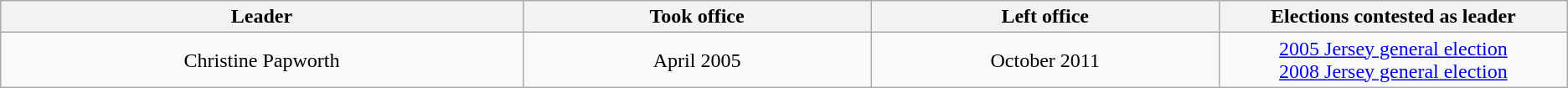<table class="wikitable" style="text-align:center">
<tr>
<th style="width:15%;">Leader</th>
<th style="width:10%;">Took office</th>
<th style="width:10%;">Left office</th>
<th style="width:10%;">Elections contested as leader</th>
</tr>
<tr>
<td>Christine Papworth</td>
<td>April 2005</td>
<td>October 2011</td>
<td><a href='#'>2005 Jersey general election</a><br><a href='#'>2008 Jersey general election</a></td>
</tr>
</table>
